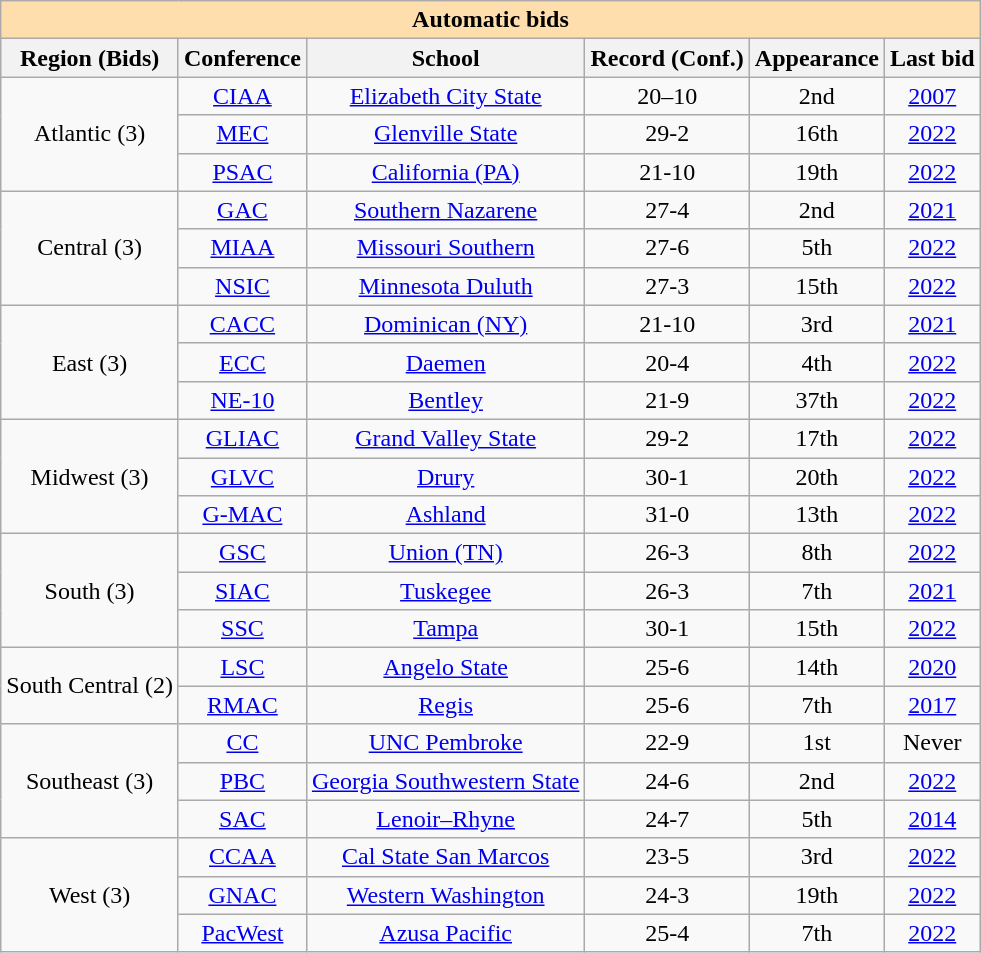<table class="wikitable sortable" style="text-align:center;">
<tr>
<th colspan="6" style="background:#ffdead;">Automatic bids</th>
</tr>
<tr>
<th>Region (Bids)</th>
<th>Conference</th>
<th>School</th>
<th>Record (Conf.)</th>
<th>Appearance</th>
<th>Last bid</th>
</tr>
<tr>
<td rowspan=3>Atlantic (3)</td>
<td><a href='#'>CIAA</a></td>
<td><a href='#'>Elizabeth City State</a></td>
<td align=center>20–10</td>
<td align=center>2nd</td>
<td align=center><a href='#'>2007</a></td>
</tr>
<tr>
<td><a href='#'>MEC</a></td>
<td><a href='#'>Glenville State</a></td>
<td align=center>29-2</td>
<td align=center>16th</td>
<td align=center><a href='#'>2022</a></td>
</tr>
<tr>
<td><a href='#'>PSAC</a></td>
<td><a href='#'>California (PA)</a></td>
<td align=center>21-10</td>
<td align=center>19th</td>
<td align=center><a href='#'>2022</a></td>
</tr>
<tr>
<td rowspan=3>Central (3)</td>
<td><a href='#'>GAC</a></td>
<td><a href='#'>Southern Nazarene</a></td>
<td align=center>27-4</td>
<td align=center>2nd</td>
<td align=center><a href='#'>2021</a></td>
</tr>
<tr>
<td><a href='#'>MIAA</a></td>
<td><a href='#'>Missouri Southern</a></td>
<td align=center>27-6</td>
<td align=center>5th</td>
<td align=center><a href='#'>2022</a></td>
</tr>
<tr>
<td><a href='#'>NSIC</a></td>
<td><a href='#'>Minnesota Duluth</a></td>
<td align=center>27-3</td>
<td align=center>15th</td>
<td align=center><a href='#'>2022</a></td>
</tr>
<tr>
<td rowspan=3>East (3)</td>
<td><a href='#'>CACC</a></td>
<td><a href='#'>Dominican (NY)</a></td>
<td align=center>21-10</td>
<td align=center>3rd</td>
<td align=center><a href='#'>2021</a></td>
</tr>
<tr>
<td><a href='#'>ECC</a></td>
<td><a href='#'>Daemen</a></td>
<td align=center>20-4</td>
<td align=center>4th</td>
<td align=center><a href='#'>2022</a></td>
</tr>
<tr>
<td><a href='#'>NE-10</a></td>
<td><a href='#'>Bentley</a></td>
<td align=center>21-9</td>
<td align=center>37th</td>
<td align=center><a href='#'>2022</a></td>
</tr>
<tr>
<td rowspan=3>Midwest (3)</td>
<td><a href='#'>GLIAC</a></td>
<td><a href='#'>Grand Valley State</a></td>
<td align=center>29-2</td>
<td align=center>17th</td>
<td align=center><a href='#'>2022</a></td>
</tr>
<tr>
<td><a href='#'>GLVC</a></td>
<td><a href='#'>Drury</a></td>
<td align=center>30-1</td>
<td align=center>20th</td>
<td align=center><a href='#'>2022</a></td>
</tr>
<tr>
<td><a href='#'>G-MAC</a></td>
<td><a href='#'>Ashland</a></td>
<td align=center>31-0</td>
<td align=center>13th</td>
<td align=center><a href='#'>2022</a></td>
</tr>
<tr>
<td rowspan=3>South (3)</td>
<td><a href='#'>GSC</a></td>
<td><a href='#'>Union (TN)</a></td>
<td align=center>26-3</td>
<td align=center>8th</td>
<td align=center><a href='#'>2022</a></td>
</tr>
<tr>
<td><a href='#'>SIAC</a></td>
<td><a href='#'>Tuskegee</a></td>
<td align=center>26-3</td>
<td align=center>7th</td>
<td align=center><a href='#'>2021</a></td>
</tr>
<tr>
<td><a href='#'>SSC</a></td>
<td><a href='#'>Tampa</a></td>
<td align=center>30-1</td>
<td align=center>15th</td>
<td align=center><a href='#'>2022</a></td>
</tr>
<tr>
<td rowspan=2>South Central (2)</td>
<td><a href='#'>LSC</a></td>
<td><a href='#'>Angelo State</a></td>
<td align=center>25-6</td>
<td align=center>14th</td>
<td align=center><a href='#'>2020</a></td>
</tr>
<tr>
<td><a href='#'>RMAC</a></td>
<td><a href='#'>Regis</a></td>
<td align=center>25-6</td>
<td align=center>7th</td>
<td align=center><a href='#'>2017</a></td>
</tr>
<tr>
<td rowspan=3>Southeast (3)</td>
<td><a href='#'>CC</a></td>
<td><a href='#'>UNC Pembroke</a></td>
<td align=center>22-9</td>
<td align=center>1st</td>
<td align=center>Never</td>
</tr>
<tr>
<td><a href='#'>PBC</a></td>
<td><a href='#'>Georgia Southwestern State</a></td>
<td align=center>24-6</td>
<td align=center>2nd</td>
<td align=center><a href='#'>2022</a></td>
</tr>
<tr>
<td><a href='#'>SAC</a></td>
<td><a href='#'>Lenoir–Rhyne</a></td>
<td align=center>24-7</td>
<td align=center>5th</td>
<td align=center><a href='#'>2014</a></td>
</tr>
<tr>
<td rowspan=3>West (3)</td>
<td><a href='#'>CCAA</a></td>
<td><a href='#'>Cal State San Marcos</a></td>
<td align=center>23-5</td>
<td align=center>3rd</td>
<td align=center><a href='#'>2022</a></td>
</tr>
<tr>
<td><a href='#'>GNAC</a></td>
<td><a href='#'>Western Washington</a></td>
<td align=center>24-3</td>
<td align=center>19th</td>
<td align=center><a href='#'>2022</a></td>
</tr>
<tr>
<td><a href='#'>PacWest</a></td>
<td><a href='#'>Azusa Pacific</a></td>
<td align=center>25-4</td>
<td align=center>7th</td>
<td align=center><a href='#'>2022</a></td>
</tr>
</table>
